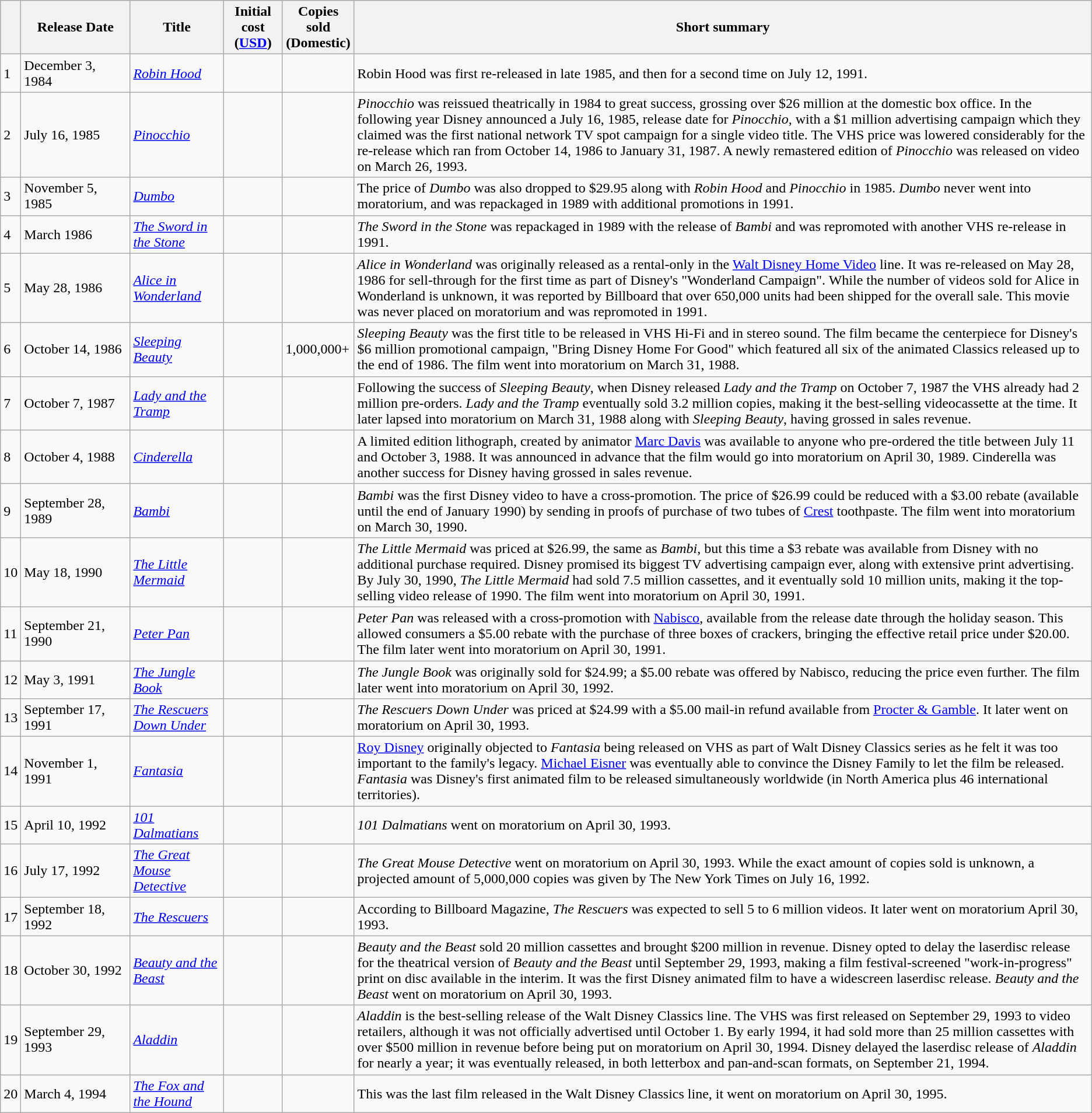<table class="wikitable">
<tr>
<th></th>
<th width=10%>Release Date</th>
<th>Title</th>
<th>Initial cost (<a href='#'>USD</a>)</th>
<th>Copies sold<br>(Domestic)</th>
<th>Short summary</th>
</tr>
<tr>
<td>1</td>
<td>December 3, 1984</td>
<td><em><a href='#'>Robin Hood</a></em></td>
<td></td>
<td></td>
<td>Robin Hood was first re-released in late 1985, and then for a second time on July 12, 1991.</td>
</tr>
<tr>
<td>2</td>
<td>July 16, 1985</td>
<td><em><a href='#'>Pinocchio</a></em></td>
<td></td>
<td></td>
<td><em>Pinocchio</em> was reissued theatrically in 1984 to great success, grossing over $26 million at the domestic box office. In the following year Disney announced a July 16, 1985, release date for <em>Pinocchio</em>, with a $1 million advertising campaign which they claimed was the first national network TV spot campaign for a single video title. The VHS price was lowered considerably for the re-release which ran from October 14, 1986 to January 31, 1987. A newly remastered edition of <em>Pinocchio</em> was released on video on March 26, 1993.</td>
</tr>
<tr>
<td>3</td>
<td>November 5, 1985</td>
<td><em><a href='#'>Dumbo</a></em></td>
<td></td>
<td></td>
<td>The price of <em>Dumbo</em> was also dropped to $29.95 along with <em>Robin Hood</em> and <em>Pinocchio</em> in 1985. <em>Dumbo</em> never went into moratorium, and was repackaged in 1989 with additional promotions in 1991.</td>
</tr>
<tr>
<td>4</td>
<td>March 1986</td>
<td><em><a href='#'>The Sword in the Stone</a></em></td>
<td></td>
<td></td>
<td><em>The Sword in the Stone</em> was repackaged in 1989 with the release of <em>Bambi</em> and was repromoted with another VHS re-release in 1991.</td>
</tr>
<tr>
<td>5</td>
<td>May 28, 1986</td>
<td><em><a href='#'>Alice in Wonderland</a> </em></td>
<td></td>
<td></td>
<td><em>Alice in Wonderland</em> was originally released as a rental-only in the <a href='#'>Walt Disney Home Video</a> line. It was re-released on May 28, 1986 for sell-through for the first time as part of Disney's "Wonderland Campaign". While the number of videos sold for Alice in Wonderland is unknown, it was reported by Billboard that over 650,000 units had been shipped for the overall sale. This movie was never placed on moratorium and was repromoted in 1991.</td>
</tr>
<tr>
<td>6</td>
<td>October 14, 1986</td>
<td><em><a href='#'>Sleeping Beauty</a></em></td>
<td></td>
<td>1,000,000+</td>
<td><em>Sleeping Beauty</em> was the first title to be released in VHS Hi-Fi and in stereo sound. The film became the centerpiece for Disney's $6 million promotional campaign, "Bring Disney Home For Good" which featured all six of the animated Classics released up to the end of 1986. The film went into moratorium on March 31, 1988.</td>
</tr>
<tr>
<td>7</td>
<td>October 7, 1987</td>
<td><em><a href='#'>Lady and the Tramp</a></em></td>
<td></td>
<td></td>
<td>Following the success of <em>Sleeping Beauty</em>, when Disney released <em>Lady and the Tramp</em> on October 7, 1987 the VHS already had 2 million pre-orders. <em>Lady and the Tramp</em> eventually sold 3.2 million copies, making it the best-selling videocassette at the time. It later lapsed into moratorium on March 31, 1988 along with <em>Sleeping Beauty</em>, having grossed  in sales revenue.</td>
</tr>
<tr>
<td>8</td>
<td>October 4, 1988</td>
<td><em><a href='#'>Cinderella</a></em></td>
<td></td>
<td></td>
<td>A limited edition lithograph, created by animator <a href='#'>Marc Davis</a> was available to anyone who pre-ordered the title between July 11 and October 3, 1988. It was announced in advance that the film would go into moratorium on April 30, 1989. Cinderella was another success for Disney having grossed  in sales revenue.</td>
</tr>
<tr>
<td>9</td>
<td>September 28, 1989</td>
<td><em><a href='#'>Bambi</a></em></td>
<td></td>
<td></td>
<td><em>Bambi</em> was the first Disney video to have a cross-promotion. The price of $26.99 could be reduced with a $3.00 rebate (available until the end of January 1990) by sending in proofs of purchase of two tubes of <a href='#'>Crest</a> toothpaste. The film went into moratorium on March 30, 1990.</td>
</tr>
<tr>
<td>10</td>
<td>May 18, 1990</td>
<td><em><a href='#'>The Little Mermaid</a></em></td>
<td></td>
<td></td>
<td><em>The Little Mermaid</em> was priced at $26.99, the same as <em>Bambi</em>, but this time a $3 rebate was available from Disney with no additional purchase required. Disney promised its biggest TV advertising campaign ever, along with extensive print advertising. By July 30, 1990, <em>The Little Mermaid</em> had sold 7.5 million cassettes, and it eventually sold 10 million units, making it the top-selling video release of 1990. The film went into moratorium on April 30, 1991.</td>
</tr>
<tr>
<td>11</td>
<td>September 21, 1990</td>
<td><em><a href='#'>Peter Pan</a></em></td>
<td></td>
<td></td>
<td><em>Peter Pan</em> was released with a cross-promotion with <a href='#'>Nabisco</a>, available from the release date through the holiday season. This allowed consumers a $5.00 rebate with the purchase of three boxes of crackers, bringing the effective retail price under $20.00. The film later went into moratorium on April 30, 1991.</td>
</tr>
<tr>
<td>12</td>
<td>May 3, 1991</td>
<td><a href='#'><em>The Jungle Book</em></a></td>
<td></td>
<td></td>
<td><em>The Jungle Book</em> was originally sold for $24.99; a $5.00 rebate was offered by Nabisco, reducing the price even further. The film later went into moratorium on April 30, 1992.</td>
</tr>
<tr>
<td>13</td>
<td>September 17, 1991</td>
<td><em><a href='#'>The Rescuers Down Under</a></em></td>
<td></td>
<td></td>
<td><em>The Rescuers Down Under</em> was priced at $24.99 with a $5.00 mail-in refund available from <a href='#'>Procter & Gamble</a>. It later went on moratorium on April 30, 1993.</td>
</tr>
<tr>
<td>14</td>
<td>November 1, 1991</td>
<td><em><a href='#'>Fantasia</a></em></td>
<td></td>
<td></td>
<td><a href='#'>Roy Disney</a> originally objected to <em>Fantasia</em> being released on VHS as part of Walt Disney Classics series as he felt it was too important to the family's legacy. <a href='#'>Michael Eisner</a> was eventually able to convince the Disney Family to let the film be released. <em>Fantasia</em> was Disney's first animated film to be released simultaneously worldwide (in North America plus 46 international territories).</td>
</tr>
<tr>
<td>15</td>
<td>April 10, 1992</td>
<td><em><a href='#'>101 Dalmatians</a></em></td>
<td></td>
<td></td>
<td><em>101 Dalmatians</em> went on moratorium on April 30, 1993.</td>
</tr>
<tr>
<td>16</td>
<td>July 17, 1992</td>
<td><em><a href='#'>The Great Mouse Detective</a></em></td>
<td></td>
<td></td>
<td><em>The Great Mouse Detective</em> went on moratorium on April 30, 1993. While the exact amount of copies sold is unknown, a projected amount of 5,000,000 copies was given by The New York Times on July 16, 1992.</td>
</tr>
<tr>
<td>17</td>
<td>September 18, 1992</td>
<td><em><a href='#'>The Rescuers</a></em></td>
<td></td>
<td></td>
<td>According to Billboard Magazine, <em>The Rescuers</em> was expected to sell 5 to 6 million videos. It later went on moratorium April 30, 1993.</td>
</tr>
<tr>
<td>18</td>
<td>October 30, 1992</td>
<td><em><a href='#'>Beauty and the Beast</a></em></td>
<td></td>
<td></td>
<td><em>Beauty and the Beast</em> sold 20 million cassettes and brought $200 million in revenue. Disney opted to delay the laserdisc release for the theatrical version of <em>Beauty and the Beast</em> until September 29, 1993, making a film festival-screened "work-in-progress" print on disc available in the interim. It was the first Disney animated film to have a widescreen laserdisc release. <em>Beauty and the Beast</em> went on moratorium on April 30, 1993.</td>
</tr>
<tr>
<td>19</td>
<td>September 29, 1993</td>
<td><em><a href='#'>Aladdin</a></em></td>
<td></td>
<td></td>
<td><em>Aladdin</em> is the best-selling release of the Walt Disney Classics line. The VHS was first released on September 29, 1993 to video retailers, although it was not officially advertised until October 1. By early 1994, it had sold more than 25 million cassettes with over $500 million in revenue before being put on moratorium on April 30, 1994. Disney delayed the laserdisc release of <em>Aladdin</em> for nearly a year; it was eventually released, in both letterbox and pan-and-scan formats, on September 21, 1994.</td>
</tr>
<tr>
<td>20</td>
<td>March 4, 1994</td>
<td><em><a href='#'>The Fox and the Hound</a></em></td>
<td></td>
<td></td>
<td>This was the last film released in the Walt Disney Classics line, it went on moratorium on April 30, 1995.</td>
</tr>
</table>
